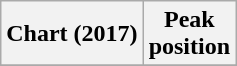<table class="wikitable sortable plainrowheaders" style="text-align:center">
<tr>
<th scope="col">Chart (2017)</th>
<th scope="col">Peak<br>position</th>
</tr>
<tr>
</tr>
</table>
